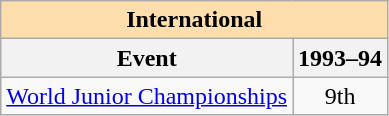<table class="wikitable" style="text-align:center">
<tr>
<th style="background-color: #ffdead; " colspan=2 align=center>International</th>
</tr>
<tr>
<th>Event</th>
<th>1993–94</th>
</tr>
<tr>
<td align=left><a href='#'>World Junior Championships</a></td>
<td>9th</td>
</tr>
</table>
